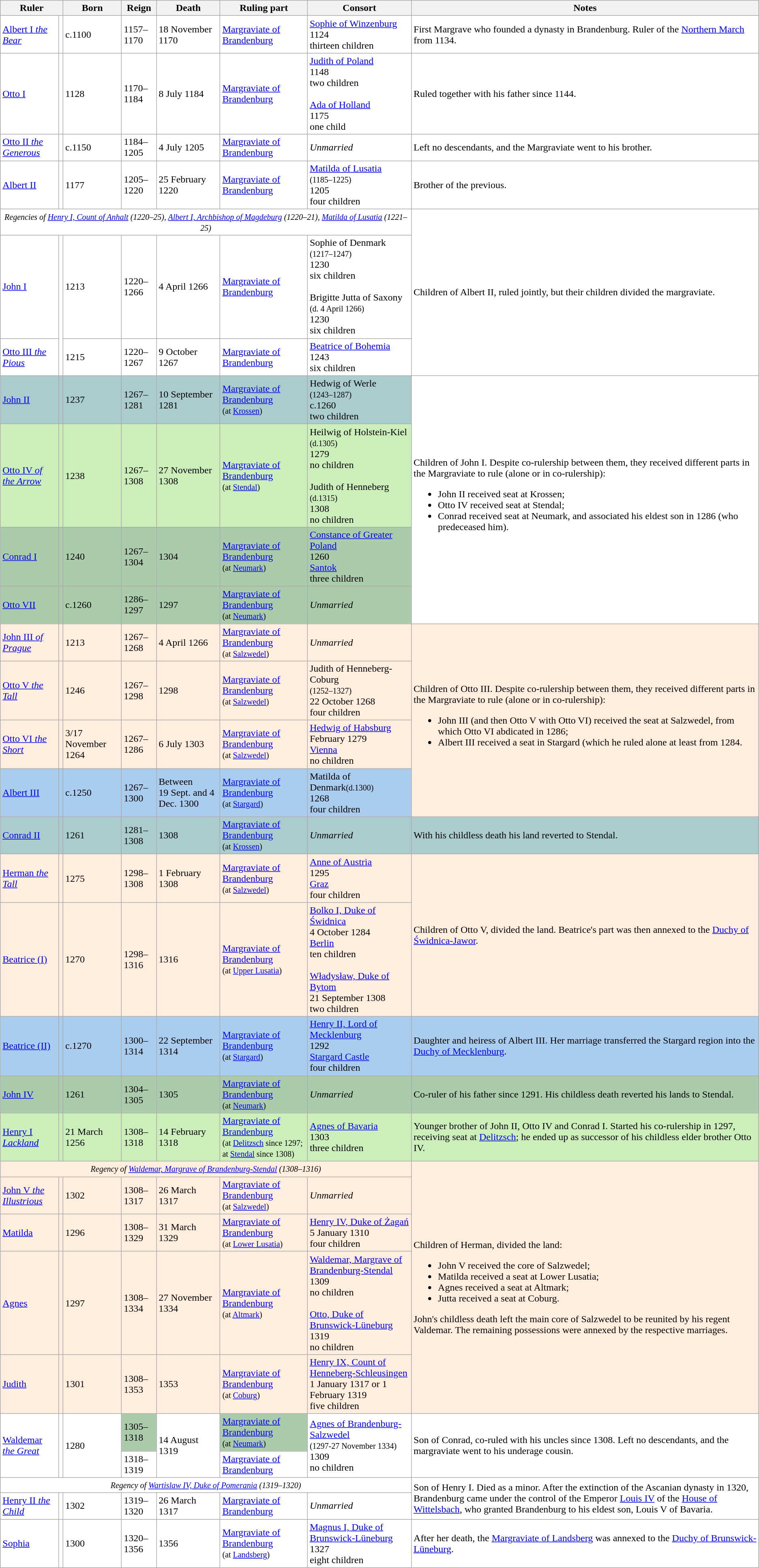<table class="wikitable">
<tr>
<th colspan=2>Ruler</th>
<th>Born</th>
<th>Reign</th>
<th>Death</th>
<th>Ruling part</th>
<th>Consort</th>
<th>Notes</th>
</tr>
<tr style="background:#fff">
<td><a href='#'>Albert I <em>the Bear</em></a></td>
<td></td>
<td>c.1100</td>
<td>1157–1170</td>
<td>18 November 1170</td>
<td><a href='#'>Margraviate of Brandenburg</a></td>
<td><a href='#'>Sophie of Winzenburg</a><br>1124<br>thirteen children</td>
<td>First Margrave who founded a dynasty in Brandenburg. Ruler of the <a href='#'>Northern March</a> from 1134.</td>
</tr>
<tr style="background:#fff">
<td><a href='#'>Otto I</a></td>
<td></td>
<td>1128</td>
<td>1170–1184</td>
<td>8 July 1184</td>
<td><a href='#'>Margraviate of Brandenburg</a></td>
<td><a href='#'>Judith of Poland</a><br>1148<br>two children<br><br><a href='#'>Ada of Holland</a><br>1175<br>one child</td>
<td>Ruled together with his father since 1144.</td>
</tr>
<tr style="background:#fff">
<td><a href='#'>Otto II <em>the Generous</em></a></td>
<td></td>
<td>c.1150</td>
<td>1184–1205</td>
<td>4 July 1205</td>
<td><a href='#'>Margraviate of Brandenburg</a></td>
<td><em>Unmarried</em></td>
<td>Left no descendants, and the Margraviate went to his brother.</td>
</tr>
<tr style="background:#fff">
<td><a href='#'>Albert II</a></td>
<td></td>
<td>1177</td>
<td>1205–1220</td>
<td>25 February 1220</td>
<td><a href='#'>Margraviate of Brandenburg</a></td>
<td><a href='#'>Matilda of Lusatia</a><br><small>(1185–1225)</small><br>1205<br>four children</td>
<td>Brother of the previous.</td>
</tr>
<tr style="background:#fff">
<td colspan="7" align=center><small><em>Regencies of <a href='#'>Henry I, Count of Anhalt</a> (1220–25), <a href='#'>Albert I, Archbishop of Magdeburg</a> (1220–21), <a href='#'>Matilda of Lusatia</a> (1221–25)</em></small></td>
<td rowspan="3">Children of Albert II, ruled jointly, but their children divided the margraviate.</td>
</tr>
<tr style="background:#fff">
<td><a href='#'>John I</a></td>
<td rowspan="2"></td>
<td>1213</td>
<td>1220–1266</td>
<td>4 April 1266</td>
<td><a href='#'>Margraviate of Brandenburg</a></td>
<td>Sophie of Denmark<br><small>(1217–1247)</small><br>1230<br>six children<br><br>Brigitte Jutta of Saxony<br><small>(d. 4 April 1266)</small><br>1230<br>six children</td>
</tr>
<tr style="background:#fff">
<td><a href='#'>Otto III <em>the Pious</em></a></td>
<td>1215</td>
<td>1220–1267</td>
<td>9 October 1267</td>
<td><a href='#'>Margraviate of Brandenburg</a></td>
<td><a href='#'>Beatrice of Bohemia</a><br>1243<br>six children</td>
</tr>
<tr style="background:#acc">
<td><a href='#'>John II</a></td>
<td></td>
<td>1237</td>
<td>1267–1281</td>
<td>10 September 1281</td>
<td><a href='#'>Margraviate of Brandenburg</a><br><small>(at <a href='#'>Krossen</a>)</small></td>
<td>Hedwig of Werle<br><small>(1243–1287)</small><br>c.1260<br>two children</td>
<td rowspan="4" style="background:#fff">Children of John I. Despite co-rulership between them, they received different parts in the Margraviate to rule (alone or in co-rulership):<br><ul><li>John II received seat at Krossen;</li><li>Otto IV received seat at Stendal;</li><li>Conrad received seat at Neumark, and associated his eldest son in 1286 (who predeceased him).</li></ul></td>
</tr>
<tr style="background:#ceb">
<td><a href='#'>Otto IV <em>of the Arrow</em></a></td>
<td></td>
<td>1238</td>
<td>1267–1308</td>
<td>27 November 1308</td>
<td><a href='#'>Margraviate of Brandenburg</a><br><small>(at <a href='#'>Stendal</a>)</small></td>
<td>Heilwig of Holstein-Kiel<br><small>(d.1305)</small><br>1279<br>no children<br><br>Judith of Henneberg<br><small>(d.1315)</small><br>1308<br>no children</td>
</tr>
<tr style="background:#aca">
<td><a href='#'>Conrad I</a></td>
<td></td>
<td>1240</td>
<td>1267–1304</td>
<td>1304</td>
<td><a href='#'>Margraviate of Brandenburg</a><br><small>(at <a href='#'>Neumark</a>)</small></td>
<td><a href='#'>Constance of Greater Poland</a><br>1260<br><a href='#'>Santok</a><br>three children</td>
</tr>
<tr style="background:#aca">
<td><a href='#'>Otto VII</a></td>
<td></td>
<td>c.1260</td>
<td>1286–1297</td>
<td>1297</td>
<td><a href='#'>Margraviate of Brandenburg</a><br><small>(at <a href='#'>Neumark</a>)</small></td>
<td><em>Unmarried</em></td>
</tr>
<tr style="background:#fed">
<td><a href='#'>John III <em>of Prague</em></a></td>
<td></td>
<td>1213</td>
<td>1267–1268</td>
<td>4 April 1266</td>
<td><a href='#'>Margraviate of Brandenburg</a><br><small>(at <a href='#'>Salzwedel</a>)</small></td>
<td><em>Unmarried</em></td>
<td rowspan="4">Children of Otto III. Despite co-rulership between them, they received different parts in the Margraviate to rule (alone or in co-rulership):<br><ul><li>John III (and then Otto V with Otto VI) received the seat at Salzwedel, from which Otto VI abdicated in 1286;</li><li>Albert III received a seat in Stargard (which he ruled alone at least from 1284.</li></ul></td>
</tr>
<tr style="background:#fed">
<td><a href='#'>Otto V <em>the Tall</em></a></td>
<td></td>
<td>1246</td>
<td>1267–1298</td>
<td>1298</td>
<td><a href='#'>Margraviate of Brandenburg</a><br><small>(at <a href='#'>Salzwedel</a>)</small></td>
<td>Judith of Henneberg-Coburg<br><small>(1252–1327)</small><br>22 October 1268<br>four children</td>
</tr>
<tr style="background:#fed">
<td><a href='#'>Otto VI <em>the Short</em></a></td>
<td></td>
<td>3/17 November 1264</td>
<td>1267–1286</td>
<td>6 July 1303</td>
<td><a href='#'>Margraviate of Brandenburg</a><br><small>(at <a href='#'>Salzwedel</a>)</small></td>
<td><a href='#'>Hedwig of Habsburg</a><br>February 1279<br><a href='#'>Vienna</a><br>no children</td>
</tr>
<tr style="background:#ace">
<td><a href='#'>Albert III</a></td>
<td></td>
<td>c.1250</td>
<td>1267–1300</td>
<td>Between<br>19 Sept. and 4 Dec. 1300</td>
<td><a href='#'>Margraviate of Brandenburg</a><br><small>(at <a href='#'>Stargard</a>)</small></td>
<td>Matilda of Denmark<small>(d.1300)</small><br>1268<br>four children</td>
</tr>
<tr style="background:#acc">
<td><a href='#'>Conrad II</a></td>
<td></td>
<td>1261</td>
<td>1281–1308</td>
<td>1308</td>
<td><a href='#'>Margraviate of Brandenburg</a><br><small>(at <a href='#'>Krossen</a>)</small></td>
<td><em>Unmarried</em></td>
<td>With his childless death his land reverted to Stendal.</td>
</tr>
<tr style="background:#fed">
<td><a href='#'>Herman <em>the Tall</em></a></td>
<td></td>
<td>1275</td>
<td>1298–1308</td>
<td>1 February 1308</td>
<td><a href='#'>Margraviate of Brandenburg</a><br><small>(at <a href='#'>Salzwedel</a>)</small></td>
<td><a href='#'>Anne of Austria</a><br>1295<br><a href='#'>Graz</a><br>four children</td>
<td rowspan="2">Children of Otto V, divided the land. Beatrice's part was then annexed to the <a href='#'>Duchy of Świdnica-Jawor</a>.</td>
</tr>
<tr style="background:#fed">
<td><a href='#'>Beatrice (I)</a></td>
<td></td>
<td>1270</td>
<td>1298–1316</td>
<td>1316</td>
<td><a href='#'>Margraviate of Brandenburg</a><br><small>(at <a href='#'>Upper Lusatia</a>)</small></td>
<td><a href='#'>Bolko I, Duke of Świdnica</a><br>4 October 1284<br><a href='#'>Berlin</a><br>ten children<br><br><a href='#'>Władysław, Duke of Bytom</a><br>21 September 1308<br>two children</td>
</tr>
<tr style="background:#ace">
<td><a href='#'>Beatrice (II)</a></td>
<td></td>
<td>c.1270</td>
<td>1300–1314</td>
<td>22 September 1314</td>
<td><a href='#'>Margraviate of Brandenburg</a><br><small>(at <a href='#'>Stargard</a>)</small></td>
<td><a href='#'>Henry II, Lord of Mecklenburg</a><br>1292<br><a href='#'>Stargard Castle</a><br>four children</td>
<td>Daughter and heiress of Albert III. Her marriage transferred the Stargard region into the <a href='#'>Duchy of Mecklenburg</a>.</td>
</tr>
<tr style="background:#aca">
<td><a href='#'>John IV</a></td>
<td></td>
<td>1261</td>
<td>1304–1305</td>
<td>1305</td>
<td><a href='#'>Margraviate of Brandenburg</a><br><small>(at <a href='#'>Neumark</a>)</small></td>
<td><em>Unmarried</em></td>
<td>Co-ruler of his father since 1291. His childless death reverted his lands to Stendal.</td>
</tr>
<tr style="background:#ceb">
<td><a href='#'>Henry I <em>Lackland</em></a></td>
<td></td>
<td>21 March 1256</td>
<td>1308–1318</td>
<td>14 February 1318</td>
<td><a href='#'>Margraviate of Brandenburg</a><br><small>(at <a href='#'>Delitzsch</a> since 1297; at <a href='#'>Stendal</a> since 1308)</small></td>
<td><a href='#'>Agnes of Bavaria</a><br>1303<br>three children</td>
<td>Younger brother of John II, Otto IV and Conrad I. Started his co-rulership in 1297, receiving seat at <a href='#'>Delitzsch</a>; he ended up as successor of his childless elder brother Otto IV.</td>
</tr>
<tr style="background:#fed">
<td colspan="7" align=center><small><em>Regency of <a href='#'>Waldemar, Margrave of Brandenburg-Stendal</a> (1308–1316)</em></small></td>
<td rowspan="5">Children of Herman, divided the land:<br><ul><li>John V received the core of Salzwedel;</li><li>Matilda received a seat at Lower Lusatia;</li><li>Agnes received a seat at Altmark;</li><li>Jutta received a seat at Coburg.</li></ul>John's childless death left the main core of Salzwedel to be reunited by his regent Valdemar. The remaining possessions were annexed by the respective marriages.</td>
</tr>
<tr style="background:#fed">
<td><a href='#'>John V <em>the Illustrious</em></a></td>
<td></td>
<td>1302</td>
<td>1308–1317</td>
<td>26 March 1317</td>
<td><a href='#'>Margraviate of Brandenburg</a><br><small>(at <a href='#'>Salzwedel</a>)</small></td>
<td><em>Unmarried</em></td>
</tr>
<tr style="background:#fed">
<td><a href='#'>Matilda</a></td>
<td></td>
<td>1296</td>
<td>1308–1329</td>
<td>31 March 1329</td>
<td><a href='#'>Margraviate of Brandenburg</a><br><small>(at <a href='#'>Lower Lusatia</a>)</small></td>
<td><a href='#'>Henry IV, Duke of Żagań</a><br>5 January 1310<br>four children</td>
</tr>
<tr style="background:#fed">
<td><a href='#'>Agnes</a></td>
<td></td>
<td>1297</td>
<td>1308–1334</td>
<td>27 November 1334</td>
<td><a href='#'>Margraviate of Brandenburg</a><br><small>(at <a href='#'>Altmark</a>)</small></td>
<td><a href='#'>Waldemar, Margrave of Brandenburg-Stendal</a><br>1309<br>no children<br><br><a href='#'>Otto, Duke of Brunswick-Lüneburg</a><br>1319<br>no children</td>
</tr>
<tr style="background:#fed">
<td><a href='#'>Judith</a></td>
<td></td>
<td>1301</td>
<td>1308–1353</td>
<td>1353</td>
<td><a href='#'>Margraviate of Brandenburg</a><br><small>(at <a href='#'>Coburg</a>)</small></td>
<td><a href='#'>Henry IX, Count of Henneberg-Schleusingen</a><br>1 January 1317 or 1 February 1319<br>five children</td>
</tr>
<tr style="background:#fff">
<td rowspan="2"><a href='#'>Waldemar <em>the Great</em></a></td>
<td rowspan="2"></td>
<td rowspan="2">1280</td>
<td style="background:#aca">1305–1318</td>
<td rowspan="2">14 August 1319</td>
<td style="background:#aca"><a href='#'>Margraviate of Brandenburg</a><br><small>(at <a href='#'>Neumark</a>)</small></td>
<td rowspan="2"><a href='#'>Agnes of Brandenburg-Salzwedel</a><br><small>(1297-27 November 1334)</small><br>1309<br>no children</td>
<td rowspan="2">Son of Conrad, co-ruled with his uncles since 1308. Left no descendants, and the margraviate went to his underage cousin.</td>
</tr>
<tr style="background:#fff">
<td>1318–1319</td>
<td><a href='#'>Margraviate of Brandenburg</a></td>
</tr>
<tr style="background:#fff">
<td colspan="7" align=center><small><em>Regency of <a href='#'>Wartislaw IV, Duke of Pomerania</a> (1319–1320)</em></small></td>
<td rowspan="2">Son of Henry I. Died as a minor. After the extinction of the Ascanian dynasty in 1320, Brandenburg came under the control of the Emperor <a href='#'>Louis IV</a> of the <a href='#'>House of Wittelsbach</a>, who granted Brandenburg to his eldest son, Louis V of Bavaria.</td>
</tr>
<tr style="background:#fff">
<td><a href='#'>Henry II <em>the Child</em></a></td>
<td></td>
<td>1302</td>
<td>1319–1320</td>
<td>26 March 1317</td>
<td><a href='#'>Margraviate of Brandenburg</a></td>
<td><em>Unmarried</em></td>
</tr>
<tr style="background:#fff">
<td><a href='#'>Sophia</a></td>
<td></td>
<td>1300</td>
<td>1320–1356</td>
<td>1356</td>
<td><a href='#'>Margraviate of Brandenburg</a><br><small>(at <a href='#'>Landsberg</a>)</small></td>
<td><a href='#'>Magnus I, Duke of Brunswick-Lüneburg</a><br>1327<br>eight children</td>
<td>After her death, the <a href='#'>Margraviate of Landsberg</a> was annexed to the <a href='#'>Duchy of Brunswick-Lüneburg</a>.</td>
</tr>
</table>
